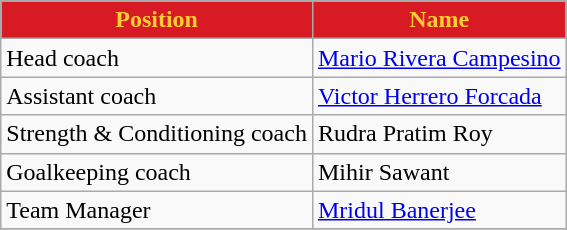<table class="wikitable">
<tr>
<th style="background:#d71a23; color:#ffcd31; text-align:center;">Position</th>
<th style="background:#d71a23; color:#ffcd31; text-align:center;">Name</th>
</tr>
<tr>
<td>Head coach</td>
<td> <a href='#'>Mario Rivera Campesino</a></td>
</tr>
<tr>
<td>Assistant coach</td>
<td> <a href='#'>Victor Herrero Forcada</a></td>
</tr>
<tr>
<td>Strength & Conditioning coach</td>
<td> Rudra Pratim Roy</td>
</tr>
<tr>
<td>Goalkeeping coach</td>
<td> Mihir Sawant</td>
</tr>
<tr>
<td>Team Manager</td>
<td> <a href='#'>Mridul Banerjee</a></td>
</tr>
<tr>
</tr>
</table>
